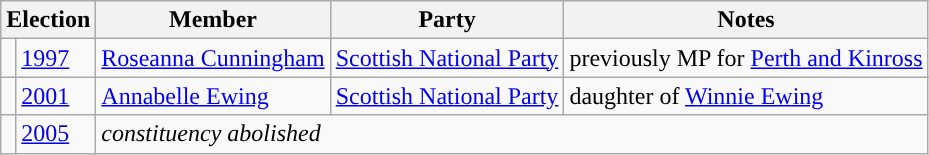<table class="wikitable">
<tr>
<th colspan="2">Election</th>
<th>Member</th>
<th>Party</th>
<th>Notes</th>
</tr>
<tr>
<td style="color:inherit;background-color:"></td>
<td><a href='#'>1997</a></td>
<td><a href='#'>Roseanna Cunningham</a></td>
<td><a href='#'>Scottish National Party</a></td>
<td>previously MP for <a href='#'>Perth and Kinross</a></td>
</tr>
<tr>
<td style="color:inherit;background-color:"></td>
<td><a href='#'>2001</a></td>
<td><a href='#'>Annabelle Ewing</a></td>
<td><a href='#'>Scottish National Party</a></td>
<td>daughter of <a href='#'>Winnie Ewing</a></td>
</tr>
<tr>
<td></td>
<td><a href='#'>2005</a></td>
<td colspan="3"><em>constituency abolished</em></td>
</tr>
</table>
